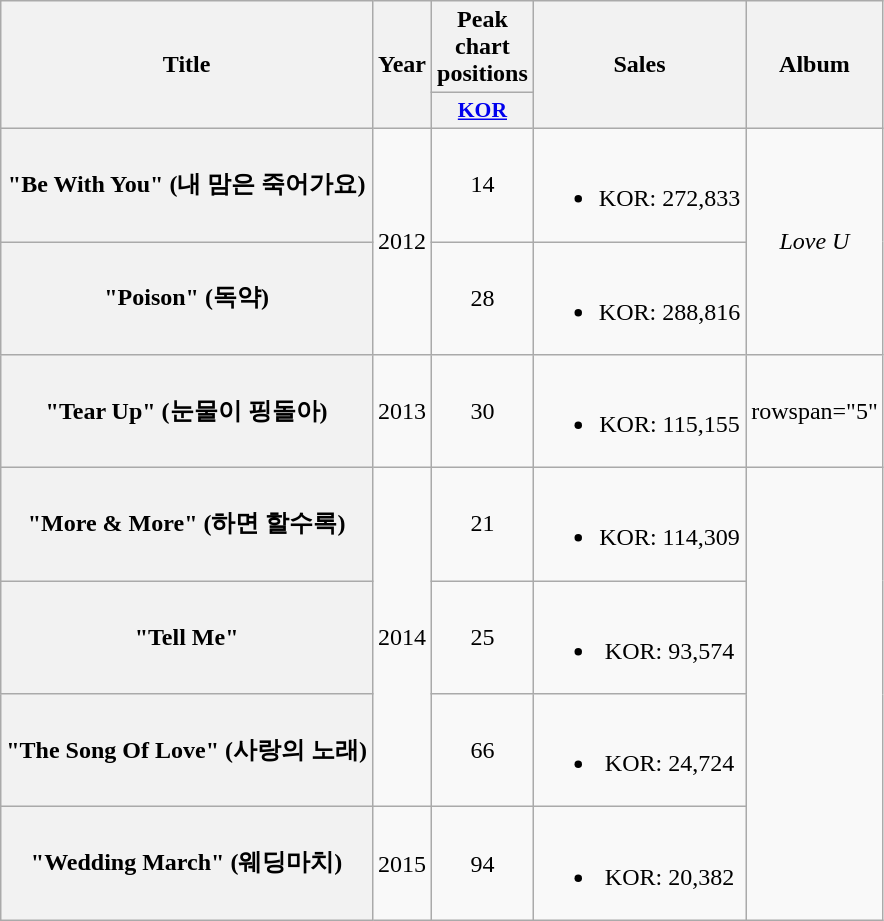<table class="wikitable plainrowheaders" style="text-align:center;">
<tr>
<th rowspan="2" scope="col">Title</th>
<th rowspan="2" scope="col">Year</th>
<th colspan="1" scope="col">Peak chart positions</th>
<th rowspan="2" scope="col">Sales</th>
<th rowspan="2" scope="col">Album</th>
</tr>
<tr>
<th scope="col" style="width:3.5em;font-size:90%;"><a href='#'>KOR</a><br></th>
</tr>
<tr>
<th scope="row">"Be With You" (내 맘은 죽어가요) </th>
<td rowspan="2">2012</td>
<td>14</td>
<td><br><ul><li>KOR: 272,833</li></ul></td>
<td rowspan="2"><em>Love U</em></td>
</tr>
<tr>
<th scope="row">"Poison" (독약) </th>
<td>28</td>
<td><br><ul><li>KOR: 288,816</li></ul></td>
</tr>
<tr>
<th scope="row">"Tear Up" (눈물이 핑돌아) </th>
<td>2013</td>
<td>30</td>
<td><br><ul><li>KOR: 115,155</li></ul></td>
<td>rowspan="5" </td>
</tr>
<tr>
<th scope="row">"More & More" (하면 할수록) </th>
<td rowspan="3">2014</td>
<td>21</td>
<td><br><ul><li>KOR: 114,309</li></ul></td>
</tr>
<tr>
<th scope="row">"Tell Me"</th>
<td>25</td>
<td><br><ul><li>KOR: 93,574</li></ul></td>
</tr>
<tr>
<th scope="row">"The Song Of Love" (사랑의 노래) </th>
<td>66</td>
<td><br><ul><li>KOR: 24,724</li></ul></td>
</tr>
<tr>
<th scope="row">"Wedding March" (웨딩마치)</th>
<td>2015</td>
<td>94</td>
<td><br><ul><li>KOR: 20,382</li></ul></td>
</tr>
</table>
